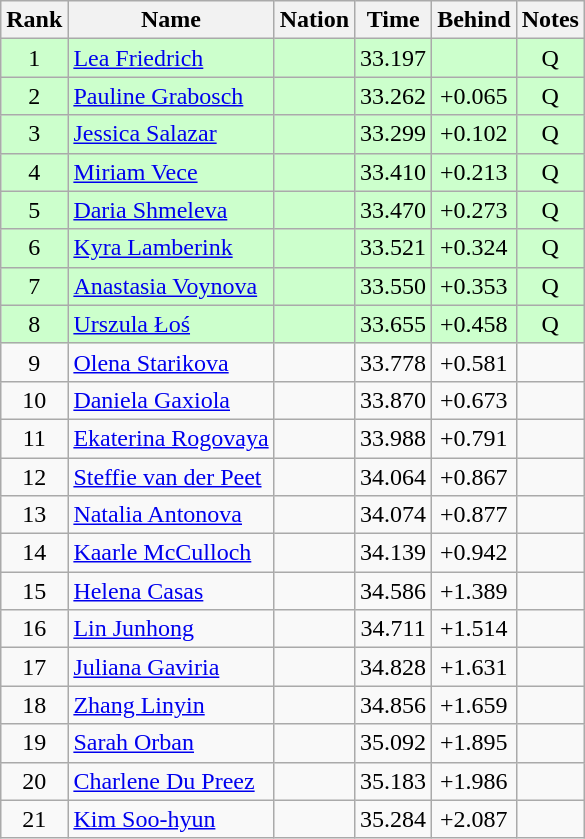<table class="wikitable sortable" style="text-align:center">
<tr>
<th>Rank</th>
<th>Name</th>
<th>Nation</th>
<th>Time</th>
<th>Behind</th>
<th>Notes</th>
</tr>
<tr bgcolor=ccffcc>
<td>1</td>
<td align=left><a href='#'>Lea Friedrich</a></td>
<td align=left></td>
<td>33.197</td>
<td></td>
<td>Q</td>
</tr>
<tr bgcolor=ccffcc>
<td>2</td>
<td align=left><a href='#'>Pauline Grabosch</a></td>
<td align=left></td>
<td>33.262</td>
<td>+0.065</td>
<td>Q</td>
</tr>
<tr bgcolor=ccffcc>
<td>3</td>
<td align=left><a href='#'>Jessica Salazar</a></td>
<td align=left></td>
<td>33.299</td>
<td>+0.102</td>
<td>Q</td>
</tr>
<tr bgcolor=ccffcc>
<td>4</td>
<td align=left><a href='#'>Miriam Vece</a></td>
<td align=left></td>
<td>33.410</td>
<td>+0.213</td>
<td>Q</td>
</tr>
<tr bgcolor=ccffcc>
<td>5</td>
<td align=left><a href='#'>Daria Shmeleva</a></td>
<td align=left></td>
<td>33.470</td>
<td>+0.273</td>
<td>Q</td>
</tr>
<tr bgcolor=ccffcc>
<td>6</td>
<td align=left><a href='#'>Kyra Lamberink</a></td>
<td align=left></td>
<td>33.521</td>
<td>+0.324</td>
<td>Q</td>
</tr>
<tr bgcolor=ccffcc>
<td>7</td>
<td align=left><a href='#'>Anastasia Voynova</a></td>
<td align=left></td>
<td>33.550</td>
<td>+0.353</td>
<td>Q</td>
</tr>
<tr bgcolor=ccffcc>
<td>8</td>
<td align=left><a href='#'>Urszula Łoś</a></td>
<td align=left></td>
<td>33.655</td>
<td>+0.458</td>
<td>Q</td>
</tr>
<tr>
<td>9</td>
<td align=left><a href='#'>Olena Starikova</a></td>
<td align=left></td>
<td>33.778</td>
<td>+0.581</td>
<td></td>
</tr>
<tr>
<td>10</td>
<td align=left><a href='#'>Daniela Gaxiola</a></td>
<td align=left></td>
<td>33.870</td>
<td>+0.673</td>
<td></td>
</tr>
<tr>
<td>11</td>
<td align=left><a href='#'>Ekaterina Rogovaya</a></td>
<td align=left></td>
<td>33.988</td>
<td>+0.791</td>
<td></td>
</tr>
<tr>
<td>12</td>
<td align=left><a href='#'>Steffie van der Peet</a></td>
<td align=left></td>
<td>34.064</td>
<td>+0.867</td>
<td></td>
</tr>
<tr>
<td>13</td>
<td align=left><a href='#'>Natalia Antonova</a></td>
<td align=left></td>
<td>34.074</td>
<td>+0.877</td>
<td></td>
</tr>
<tr>
<td>14</td>
<td align=left><a href='#'>Kaarle McCulloch</a></td>
<td align=left></td>
<td>34.139</td>
<td>+0.942</td>
<td></td>
</tr>
<tr>
<td>15</td>
<td align=left><a href='#'>Helena Casas</a></td>
<td align=left></td>
<td>34.586</td>
<td>+1.389</td>
<td></td>
</tr>
<tr>
<td>16</td>
<td align=left><a href='#'>Lin Junhong</a></td>
<td align=left></td>
<td>34.711</td>
<td>+1.514</td>
<td></td>
</tr>
<tr>
<td>17</td>
<td align=left><a href='#'>Juliana Gaviria</a></td>
<td align=left></td>
<td>34.828</td>
<td>+1.631</td>
<td></td>
</tr>
<tr>
<td>18</td>
<td align=left><a href='#'>Zhang Linyin</a></td>
<td align=left></td>
<td>34.856</td>
<td>+1.659</td>
<td></td>
</tr>
<tr>
<td>19</td>
<td align=left><a href='#'>Sarah Orban</a></td>
<td align=left></td>
<td>35.092</td>
<td>+1.895</td>
<td></td>
</tr>
<tr>
<td>20</td>
<td align=left><a href='#'>Charlene Du Preez</a></td>
<td align=left></td>
<td>35.183</td>
<td>+1.986</td>
<td></td>
</tr>
<tr>
<td>21</td>
<td align=left><a href='#'>Kim Soo-hyun</a></td>
<td align=left></td>
<td>35.284</td>
<td>+2.087</td>
<td></td>
</tr>
</table>
